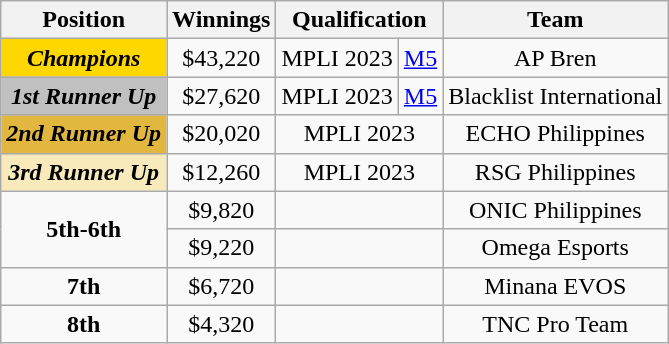<table class="wikitable" style="left-margin: auto; right-margin: auto;">
<tr>
<th>Position</th>
<th>Winnings</th>
<th colspan="2">Qualification</th>
<th>Team</th>
</tr>
<tr>
<td style="text-align:center;" bgcolor="#FFD700"><strong><em>Champions</em></strong></td>
<td style="text-align:center;">$43,220</td>
<td style="text-align:center;">MPLI 2023</td>
<td style="text-align:center;"><a href='#'>M5</a></td>
<td style="text-align:center;">AP Bren</td>
</tr>
<tr>
<td style="text-align:center;" bgcolor="#C0C0C0"><strong><em>1st Runner Up</em></strong></td>
<td style="text-align:center;">$27,620</td>
<td style="text-align:center;">MPLI 2023</td>
<td style="text-align:center;"><a href='#'>M5</a></td>
<td style="text-align:center;">Blacklist International</td>
</tr>
<tr>
<td style="text-align:center;" bgcolor="#E2B740"><strong><em>2nd Runner Up</em></strong></td>
<td style="text-align:center;">$20,020</td>
<td colspan="2" style="text-align:center;">MPLI 2023</td>
<td style="text-align:center;">ECHO Philippines</td>
</tr>
<tr>
<td style="text-align:center;" bgcolor="#F8EABA"><strong><em>3rd Runner Up</em></strong></td>
<td style="text-align:center;">$12,260</td>
<td colspan="2" style="text-align:center;">MPLI 2023</td>
<td style="text-align:center;">RSG Philippines</td>
</tr>
<tr>
<td rowspan="2" style="text-align:center;"><strong>5th-6th</strong></td>
<td style="text-align:center;">$9,820</td>
<td colspan="2" style="text-align:center;"></td>
<td style="text-align:center;">ONIC Philippines</td>
</tr>
<tr>
<td style="text-align:center;">$9,220</td>
<td colspan="2" style="text-align:center;"></td>
<td style="text-align:center;">Omega Esports</td>
</tr>
<tr>
<td style="text-align:center;"><strong>7th</strong></td>
<td style="text-align:center;">$6,720</td>
<td colspan="2" style="text-align:center;"></td>
<td style="text-align:center;">Minana EVOS</td>
</tr>
<tr>
<td style="text-align:center;"><strong>8th</strong></td>
<td style="text-align:center;">$4,320</td>
<td colspan="2" style="text-align:center;"></td>
<td style="text-align:center;">TNC Pro Team</td>
</tr>
</table>
